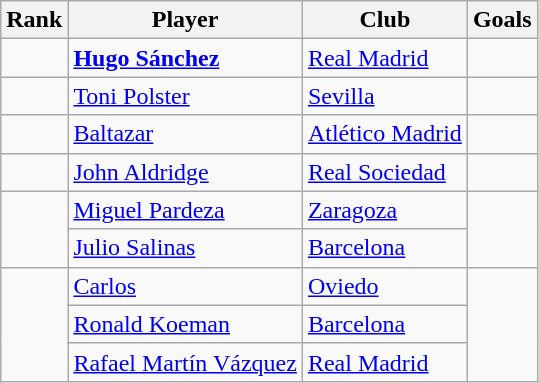<table class="wikitable">
<tr>
<th>Rank</th>
<th>Player</th>
<th>Club</th>
<th>Goals</th>
</tr>
<tr>
<td></td>
<td> <strong><a href='#'>Hugo Sánchez</a></strong></td>
<td><a href='#'>Real Madrid</a></td>
<td></td>
</tr>
<tr>
<td></td>
<td> <a href='#'>Toni Polster</a></td>
<td><a href='#'>Sevilla</a></td>
<td></td>
</tr>
<tr>
<td></td>
<td> <a href='#'>Baltazar</a></td>
<td><a href='#'>Atlético Madrid</a></td>
<td></td>
</tr>
<tr>
<td></td>
<td> <a href='#'>John Aldridge</a></td>
<td><a href='#'>Real Sociedad</a></td>
<td></td>
</tr>
<tr>
<td rowspan="2"></td>
<td> <a href='#'>Miguel Pardeza</a></td>
<td><a href='#'>Zaragoza</a></td>
<td rowspan="2"></td>
</tr>
<tr>
<td> <a href='#'>Julio Salinas</a></td>
<td><a href='#'>Barcelona</a></td>
</tr>
<tr>
<td rowspan="3"></td>
<td> <a href='#'>Carlos</a></td>
<td><a href='#'>Oviedo</a></td>
<td rowspan="3"></td>
</tr>
<tr>
<td> <a href='#'>Ronald Koeman</a></td>
<td><a href='#'>Barcelona</a></td>
</tr>
<tr>
<td> <a href='#'>Rafael Martín Vázquez</a></td>
<td><a href='#'>Real Madrid</a></td>
</tr>
</table>
